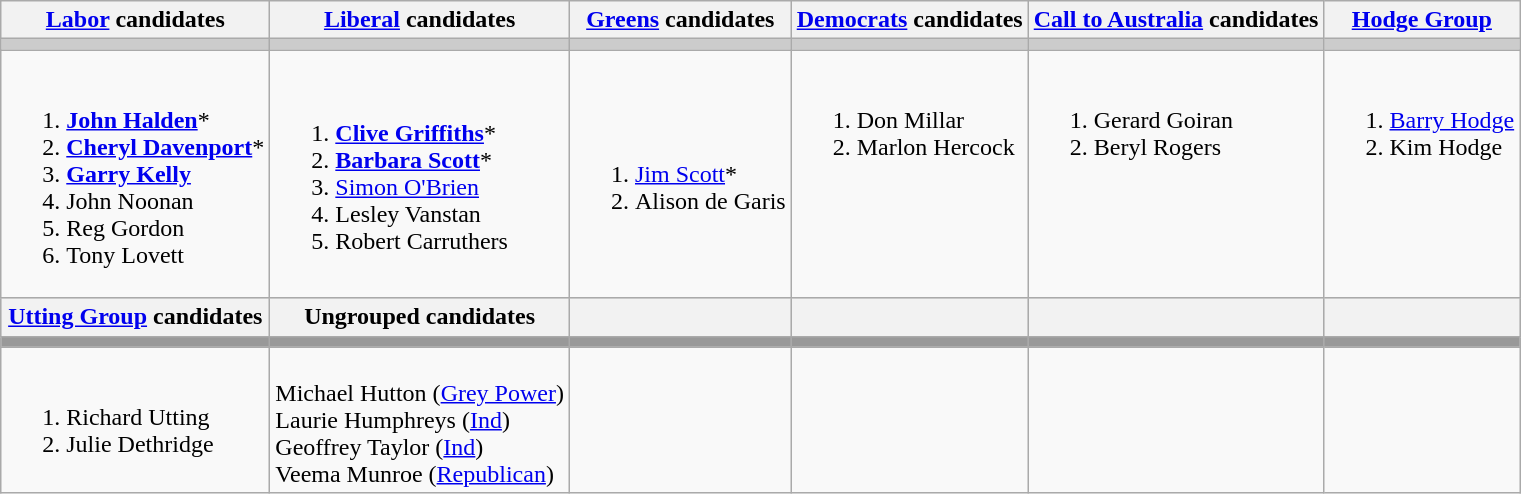<table class="wikitable">
<tr>
<th><a href='#'>Labor</a> candidates</th>
<th><a href='#'>Liberal</a> candidates</th>
<th><a href='#'>Greens</a> candidates</th>
<th><a href='#'>Democrats</a> candidates</th>
<th><a href='#'>Call to Australia</a> candidates</th>
<th><a href='#'>Hodge Group</a></th>
</tr>
<tr bgcolor="#cccccc">
<td></td>
<td></td>
<td></td>
<td></td>
<td></td>
<td></td>
</tr>
<tr>
<td><br><ol><li><strong><a href='#'>John Halden</a></strong>*</li><li><strong><a href='#'>Cheryl Davenport</a></strong>*</li><li><strong><a href='#'>Garry Kelly</a></strong></li><li>John Noonan</li><li>Reg Gordon</li><li>Tony Lovett</li></ol></td>
<td><br><ol><li><strong><a href='#'>Clive Griffiths</a></strong>*</li><li><strong><a href='#'>Barbara Scott</a></strong>*</li><li><a href='#'>Simon O'Brien</a></li><li>Lesley Vanstan</li><li>Robert Carruthers</li></ol></td>
<td><br><ol><li><a href='#'>Jim Scott</a>*</li><li>Alison de Garis</li></ol></td>
<td valign=top><br><ol><li>Don Millar</li><li>Marlon Hercock</li></ol></td>
<td valign=top><br><ol><li>Gerard Goiran</li><li>Beryl Rogers</li></ol></td>
<td valign=top><br><ol><li><a href='#'>Barry Hodge</a></li><li>Kim Hodge</li></ol></td>
</tr>
<tr bgcolor="#cccccc">
<th><a href='#'>Utting Group</a> candidates</th>
<th>Ungrouped candidates</th>
<th></th>
<th></th>
<th></th>
<th></th>
</tr>
<tr bgcolor="#999999">
<td bgcolor="#999999"></td>
<td bgcolor="#999999"></td>
<td bgcolor="#999999"></td>
<td bgcolor="#999999"></td>
<td bgcolor="#999999"></td>
<td bgcolor="#999999"></td>
</tr>
<tr>
<td valign=top><br><ol><li>Richard Utting</li><li>Julie Dethridge</li></ol></td>
<td valign=top><br>Michael Hutton (<a href='#'>Grey Power</a>) <br> 
Laurie Humphreys (<a href='#'>Ind</a>) <br>
Geoffrey Taylor (<a href='#'>Ind</a>) <br>
Veema Munroe (<a href='#'>Republican</a>)</td>
<td valign=top></td>
<td valign=top></td>
<td valign=top></td>
<td valign=top></td>
</tr>
</table>
